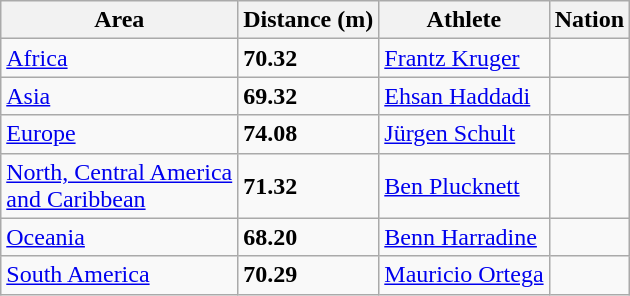<table class="wikitable">
<tr>
<th>Area</th>
<th>Distance (m)</th>
<th>Athlete</th>
<th>Nation</th>
</tr>
<tr>
<td><a href='#'>Africa</a> </td>
<td><strong>70.32</strong></td>
<td><a href='#'>Frantz Kruger</a></td>
<td></td>
</tr>
<tr>
<td><a href='#'>Asia</a> </td>
<td><strong>69.32</strong></td>
<td><a href='#'>Ehsan Haddadi</a></td>
<td></td>
</tr>
<tr>
<td><a href='#'>Europe</a> </td>
<td><strong>74.08</strong> </td>
<td><a href='#'>Jürgen Schult</a></td>
<td></td>
</tr>
<tr>
<td><a href='#'>North, Central America<br> and Caribbean</a> </td>
<td><strong>71.32</strong></td>
<td><a href='#'>Ben Plucknett</a></td>
<td></td>
</tr>
<tr>
<td><a href='#'>Oceania</a> </td>
<td><strong>68.20</strong></td>
<td><a href='#'>Benn Harradine</a></td>
<td></td>
</tr>
<tr>
<td><a href='#'>South America</a> </td>
<td><strong>70.29</strong></td>
<td><a href='#'>Mauricio Ortega</a></td>
<td></td>
</tr>
</table>
